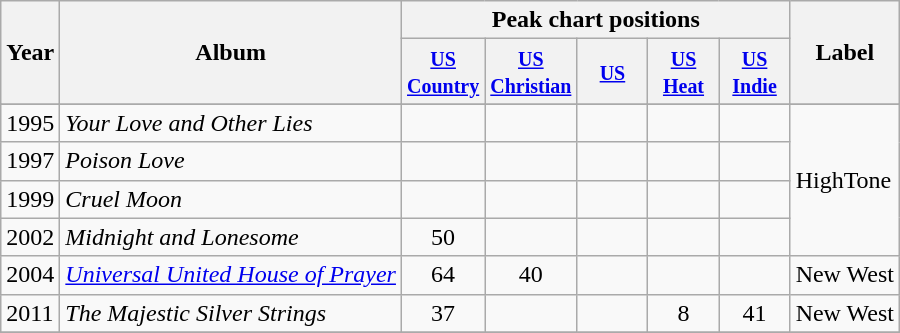<table class="wikitable">
<tr>
<th rowspan="2">Year</th>
<th rowspan="2">Album</th>
<th colspan="5">Peak chart positions</th>
<th rowspan="2">Label</th>
</tr>
<tr>
<th width="40"><small><a href='#'>US Country</a></small></th>
<th width="40"><small><a href='#'>US Christian</a></small></th>
<th width="40"><small><a href='#'>US</a></small></th>
<th width="40"><small><a href='#'>US Heat</a></small></th>
<th width="40"><small><a href='#'>US Indie</a></small></th>
</tr>
<tr>
</tr>
<tr>
<td>1995</td>
<td><em>Your Love and Other Lies</em></td>
<td></td>
<td></td>
<td></td>
<td></td>
<td></td>
<td rowspan="4">HighTone</td>
</tr>
<tr>
<td>1997</td>
<td><em>Poison Love</em></td>
<td></td>
<td></td>
<td></td>
<td></td>
<td></td>
</tr>
<tr>
<td>1999</td>
<td><em>Cruel Moon</em></td>
<td></td>
<td></td>
<td></td>
<td></td>
<td></td>
</tr>
<tr>
<td>2002</td>
<td><em>Midnight and Lonesome</em></td>
<td align="center">50</td>
<td></td>
<td></td>
<td></td>
<td></td>
</tr>
<tr>
<td>2004</td>
<td><em><a href='#'>Universal United House of Prayer</a></em></td>
<td align="center">64</td>
<td align="center">40</td>
<td></td>
<td></td>
<td></td>
<td>New West</td>
</tr>
<tr>
<td>2011</td>
<td><em>The Majestic Silver Strings</em></td>
<td align="center">37</td>
<td></td>
<td></td>
<td align="center">8</td>
<td align="center">41</td>
<td rowspan="1">New West</td>
</tr>
<tr>
</tr>
</table>
